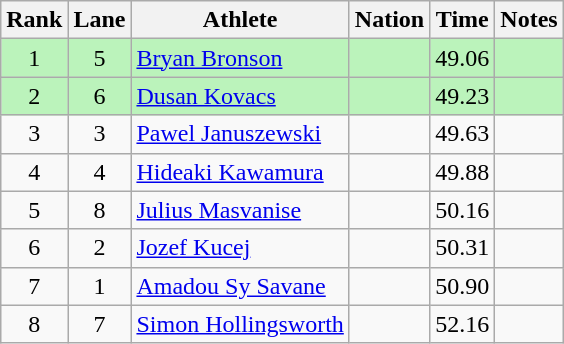<table class="wikitable sortable" style="text-align:center">
<tr>
<th>Rank</th>
<th>Lane</th>
<th>Athlete</th>
<th>Nation</th>
<th>Time</th>
<th>Notes</th>
</tr>
<tr style="background:#bbf3bb;">
<td>1</td>
<td>5</td>
<td align=left><a href='#'>Bryan Bronson</a></td>
<td align=left></td>
<td>49.06</td>
<td></td>
</tr>
<tr style="background:#bbf3bb;">
<td>2</td>
<td>6</td>
<td align=left><a href='#'>Dusan Kovacs</a></td>
<td align=left></td>
<td>49.23</td>
<td></td>
</tr>
<tr>
<td>3</td>
<td>3</td>
<td align=left><a href='#'>Pawel Januszewski</a></td>
<td align=left></td>
<td>49.63</td>
<td></td>
</tr>
<tr>
<td>4</td>
<td>4</td>
<td align=left><a href='#'>Hideaki Kawamura</a></td>
<td align=left></td>
<td>49.88</td>
<td></td>
</tr>
<tr>
<td>5</td>
<td>8</td>
<td align=left><a href='#'>Julius Masvanise</a></td>
<td align=left></td>
<td>50.16</td>
<td></td>
</tr>
<tr>
<td>6</td>
<td>2</td>
<td align=left><a href='#'>Jozef Kucej</a></td>
<td align=left></td>
<td>50.31</td>
<td></td>
</tr>
<tr>
<td>7</td>
<td>1</td>
<td align=left><a href='#'>Amadou Sy Savane</a></td>
<td align=left></td>
<td>50.90</td>
<td></td>
</tr>
<tr>
<td>8</td>
<td>7</td>
<td align=left><a href='#'>Simon Hollingsworth</a></td>
<td align=left></td>
<td>52.16</td>
<td></td>
</tr>
</table>
